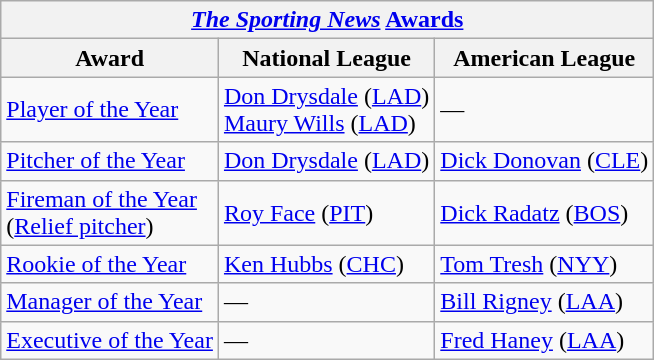<table class="wikitable">
<tr>
<th colspan="3"><em><a href='#'>The Sporting News</a></em> <a href='#'>Awards</a></th>
</tr>
<tr>
<th>Award</th>
<th>National League</th>
<th>American League</th>
</tr>
<tr>
<td><a href='#'>Player of the Year</a></td>
<td><a href='#'>Don Drysdale</a> (<a href='#'>LAD</a>)<br><a href='#'>Maury Wills</a> (<a href='#'>LAD</a>)</td>
<td>—</td>
</tr>
<tr>
<td><a href='#'>Pitcher of the Year</a></td>
<td><a href='#'>Don Drysdale</a> (<a href='#'>LAD</a>)</td>
<td><a href='#'>Dick Donovan</a> (<a href='#'>CLE</a>)</td>
</tr>
<tr>
<td><a href='#'>Fireman of the Year</a><br>(<a href='#'>Relief pitcher</a>)</td>
<td><a href='#'>Roy Face</a> (<a href='#'>PIT</a>)</td>
<td><a href='#'>Dick Radatz</a> (<a href='#'>BOS</a>)</td>
</tr>
<tr>
<td><a href='#'>Rookie of the Year</a></td>
<td><a href='#'>Ken Hubbs</a> (<a href='#'>CHC</a>)</td>
<td><a href='#'>Tom Tresh</a> (<a href='#'>NYY</a>)</td>
</tr>
<tr>
<td><a href='#'>Manager of the Year</a></td>
<td>—</td>
<td><a href='#'>Bill Rigney</a> (<a href='#'>LAA</a>)</td>
</tr>
<tr>
<td><a href='#'>Executive of the Year</a></td>
<td>—</td>
<td><a href='#'>Fred Haney</a> (<a href='#'>LAA</a>)</td>
</tr>
</table>
